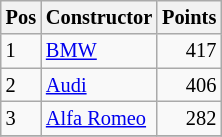<table class="wikitable"   style="font-size:   85%;">
<tr>
<th>Pos</th>
<th>Constructor</th>
<th>Points</th>
</tr>
<tr>
<td>1</td>
<td> <a href='#'>BMW</a></td>
<td align="right">417</td>
</tr>
<tr>
<td>2</td>
<td> <a href='#'>Audi</a></td>
<td align="right">406</td>
</tr>
<tr>
<td>3</td>
<td> <a href='#'>Alfa Romeo</a></td>
<td align="right">282</td>
</tr>
<tr>
</tr>
</table>
